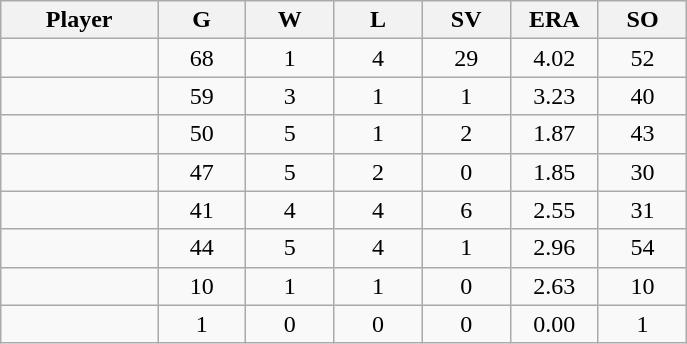<table class="wikitable sortable">
<tr>
<th bgcolor="#DDDDFF" width="16%">Player</th>
<th bgcolor="#DDDDFF" width="9%">G</th>
<th bgcolor="#DDDDFF" width="9%">W</th>
<th bgcolor="#DDDDFF" width="9%">L</th>
<th bgcolor="#DDDDFF" width="9%">SV</th>
<th bgcolor="#DDDDFF" width="9%">ERA</th>
<th bgcolor="#DDDDFF" width="9%">SO</th>
</tr>
<tr align="center">
<td></td>
<td>68</td>
<td>1</td>
<td>4</td>
<td>29</td>
<td>4.02</td>
<td>52</td>
</tr>
<tr align="center">
<td></td>
<td>59</td>
<td>3</td>
<td>1</td>
<td>1</td>
<td>3.23</td>
<td>40</td>
</tr>
<tr align="center">
<td></td>
<td>50</td>
<td>5</td>
<td>1</td>
<td>2</td>
<td>1.87</td>
<td>43</td>
</tr>
<tr align="center">
<td></td>
<td>47</td>
<td>5</td>
<td>2</td>
<td>0</td>
<td>1.85</td>
<td>30</td>
</tr>
<tr align="center">
<td></td>
<td>41</td>
<td>4</td>
<td>4</td>
<td>6</td>
<td>2.55</td>
<td>31</td>
</tr>
<tr align="center">
<td></td>
<td>44</td>
<td>5</td>
<td>4</td>
<td>1</td>
<td>2.96</td>
<td>54</td>
</tr>
<tr align="center">
<td></td>
<td>10</td>
<td>1</td>
<td>1</td>
<td>0</td>
<td>2.63</td>
<td>10</td>
</tr>
<tr align="center">
<td></td>
<td>1</td>
<td>0</td>
<td>0</td>
<td>0</td>
<td>0.00</td>
<td>1</td>
</tr>
</table>
